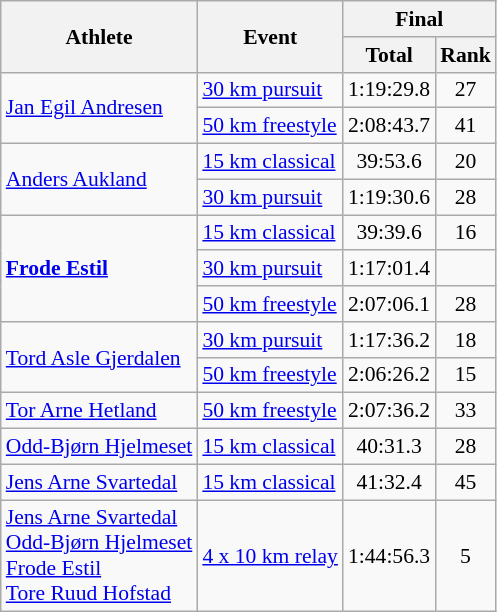<table class="wikitable" style="font-size:90%">
<tr>
<th rowspan="2">Athlete</th>
<th rowspan="2">Event</th>
<th colspan="2">Final</th>
</tr>
<tr>
<th>Total</th>
<th>Rank</th>
</tr>
<tr>
<td rowspan=2><a href='#'>Jan Egil Andresen</a></td>
<td><a href='#'>30 km pursuit</a></td>
<td align="center">1:19:29.8</td>
<td align="center">27</td>
</tr>
<tr>
<td><a href='#'>50 km freestyle</a></td>
<td align="center">2:08:43.7</td>
<td align="center">41</td>
</tr>
<tr>
<td rowspan=2><a href='#'>Anders Aukland</a></td>
<td><a href='#'>15 km classical</a></td>
<td align="center">39:53.6</td>
<td align="center">20</td>
</tr>
<tr>
<td><a href='#'>30 km pursuit</a></td>
<td align="center">1:19:30.6</td>
<td align="center">28</td>
</tr>
<tr>
<td rowspan=3><strong><a href='#'>Frode Estil</a></strong></td>
<td><a href='#'>15 km classical</a></td>
<td align="center">39:39.6</td>
<td align="center">16</td>
</tr>
<tr>
<td><a href='#'>30 km pursuit</a></td>
<td align="center">1:17:01.4</td>
<td align="center"></td>
</tr>
<tr>
<td><a href='#'>50 km freestyle</a></td>
<td align="center">2:07:06.1</td>
<td align="center">28</td>
</tr>
<tr>
<td rowspan=2><a href='#'>Tord Asle Gjerdalen</a></td>
<td><a href='#'>30 km pursuit</a></td>
<td align="center">1:17:36.2</td>
<td align="center">18</td>
</tr>
<tr>
<td><a href='#'>50 km freestyle</a></td>
<td align="center">2:06:26.2</td>
<td align="center">15</td>
</tr>
<tr>
<td><a href='#'>Tor Arne Hetland</a></td>
<td><a href='#'>50 km freestyle</a></td>
<td align="center">2:07:36.2</td>
<td align="center">33</td>
</tr>
<tr>
<td><a href='#'>Odd-Bjørn Hjelmeset</a></td>
<td><a href='#'>15 km classical</a></td>
<td align="center">40:31.3</td>
<td align="center">28</td>
</tr>
<tr>
<td><a href='#'>Jens Arne Svartedal</a></td>
<td><a href='#'>15 km classical</a></td>
<td align="center">41:32.4</td>
<td align="center">45</td>
</tr>
<tr>
<td><a href='#'>Jens Arne Svartedal</a><br><a href='#'>Odd-Bjørn Hjelmeset</a><br><a href='#'>Frode Estil</a><br><a href='#'>Tore Ruud Hofstad</a></td>
<td><a href='#'>4 x 10 km relay</a></td>
<td align="center">1:44:56.3</td>
<td align="center">5</td>
</tr>
</table>
